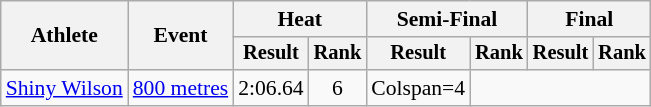<table class="wikitable" style="font-size:90%">
<tr>
<th rowspan="2">Athlete</th>
<th rowspan="2">Event</th>
<th colspan="2">Heat</th>
<th colspan="2">Semi-Final</th>
<th colspan="2">Final</th>
</tr>
<tr style="font-size:95%">
<th>Result</th>
<th>Rank</th>
<th>Result</th>
<th>Rank</th>
<th>Result</th>
<th>Rank</th>
</tr>
<tr style="text-align:center">
<td style="text-align:left"><a href='#'>Shiny Wilson</a></td>
<td style="text-align:left"><a href='#'>800 metres</a></td>
<td>2:06.64</td>
<td>6</td>
<td>Colspan=4 </td>
</tr>
</table>
